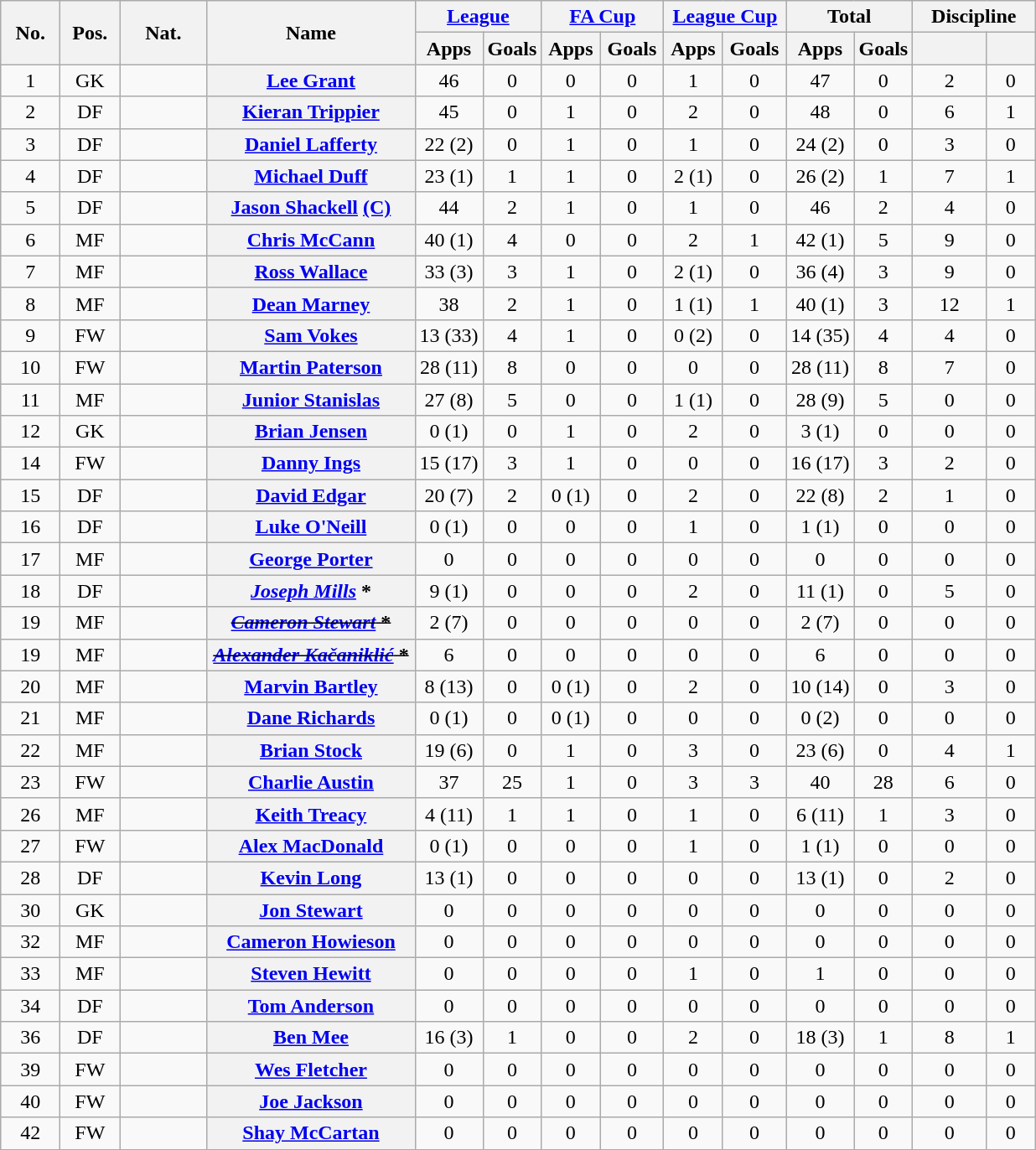<table class="wikitable plainrowheaders" style="text-align:center">
<tr>
<th rowspan="2" width="40">No.</th>
<th rowspan="2" width="40">Pos.</th>
<th rowspan="2" width="62">Nat.</th>
<th rowspan="2" width="158" scope="col">Name</th>
<th colspan="2" width="90"><a href='#'>League</a></th>
<th colspan="2" width="90"><a href='#'>FA Cup</a></th>
<th colspan="2" width="90"><a href='#'>League Cup</a></th>
<th colspan="2" width="90">Total</th>
<th colspan="2" width="90">Discipline</th>
</tr>
<tr>
<th scope="col">Apps</th>
<th scope="col">Goals</th>
<th scope="col">Apps</th>
<th scope="col">Goals</th>
<th scope="col">Apps</th>
<th scope="col">Goals</th>
<th scope="col">Apps</th>
<th scope="col">Goals</th>
<th scope="col"></th>
<th scope="col"></th>
</tr>
<tr>
<td>1</td>
<td>GK</td>
<td align="left"></td>
<th scope="row"><a href='#'>Lee Grant</a></th>
<td>46</td>
<td>0</td>
<td>0</td>
<td>0</td>
<td>1</td>
<td>0</td>
<td>47</td>
<td>0</td>
<td>2</td>
<td>0</td>
</tr>
<tr>
<td>2</td>
<td>DF</td>
<td align="left"></td>
<th scope="row"><a href='#'>Kieran Trippier</a></th>
<td>45</td>
<td>0</td>
<td>1</td>
<td>0</td>
<td>2</td>
<td>0</td>
<td>48</td>
<td>0</td>
<td>6</td>
<td>1</td>
</tr>
<tr>
<td>3</td>
<td>DF</td>
<td align="left"></td>
<th scope="row"><a href='#'>Daniel Lafferty</a></th>
<td>22 (2)</td>
<td>0</td>
<td>1</td>
<td>0</td>
<td>1</td>
<td>0</td>
<td>24 (2)</td>
<td>0</td>
<td>3</td>
<td>0</td>
</tr>
<tr>
<td>4</td>
<td>DF</td>
<td align="left"></td>
<th scope="row"><a href='#'>Michael Duff</a></th>
<td>23 (1)</td>
<td>1</td>
<td>1</td>
<td>0</td>
<td>2 (1)</td>
<td>0</td>
<td>26 (2)</td>
<td>1</td>
<td>7</td>
<td>1</td>
</tr>
<tr>
<td>5</td>
<td>DF</td>
<td align="left"></td>
<th scope="row"><a href='#'>Jason Shackell</a> <a href='#'>(C)</a></th>
<td>44</td>
<td>2</td>
<td>1</td>
<td>0</td>
<td>1</td>
<td>0</td>
<td>46</td>
<td>2</td>
<td>4</td>
<td>0</td>
</tr>
<tr>
<td>6</td>
<td>MF</td>
<td align="left"></td>
<th scope="row"><a href='#'>Chris McCann</a></th>
<td>40 (1)</td>
<td>4</td>
<td>0</td>
<td>0</td>
<td>2</td>
<td>1</td>
<td>42 (1)</td>
<td>5</td>
<td>9</td>
<td>0</td>
</tr>
<tr>
<td>7</td>
<td>MF</td>
<td align="left"></td>
<th scope="row"><a href='#'>Ross Wallace</a></th>
<td>33 (3)</td>
<td>3</td>
<td>1</td>
<td>0</td>
<td>2 (1)</td>
<td>0</td>
<td>36 (4)</td>
<td>3</td>
<td>9</td>
<td>0</td>
</tr>
<tr>
<td>8</td>
<td>MF</td>
<td align="left"></td>
<th scope="row"><a href='#'>Dean Marney</a></th>
<td>38</td>
<td>2</td>
<td>1</td>
<td>0</td>
<td>1 (1)</td>
<td>1</td>
<td>40 (1)</td>
<td>3</td>
<td>12</td>
<td>1</td>
</tr>
<tr>
<td>9</td>
<td>FW</td>
<td align="left"></td>
<th scope="row"><a href='#'>Sam Vokes</a></th>
<td>13 (33)</td>
<td>4</td>
<td>1</td>
<td>0</td>
<td>0 (2)</td>
<td>0</td>
<td>14 (35)</td>
<td>4</td>
<td>4</td>
<td>0</td>
</tr>
<tr>
<td>10</td>
<td>FW</td>
<td align="left"></td>
<th scope="row"><a href='#'>Martin Paterson</a></th>
<td>28 (11)</td>
<td>8</td>
<td>0</td>
<td>0</td>
<td>0</td>
<td>0</td>
<td>28 (11)</td>
<td>8</td>
<td>7</td>
<td>0</td>
</tr>
<tr>
<td>11</td>
<td>MF</td>
<td align="left"></td>
<th scope="row"><a href='#'>Junior Stanislas</a></th>
<td>27 (8)</td>
<td>5</td>
<td>0</td>
<td>0</td>
<td>1 (1)</td>
<td>0</td>
<td>28 (9)</td>
<td>5</td>
<td>0</td>
<td>0</td>
</tr>
<tr>
<td>12</td>
<td>GK</td>
<td align="left"></td>
<th scope="row"><a href='#'>Brian Jensen</a></th>
<td>0 (1)</td>
<td>0</td>
<td>1</td>
<td>0</td>
<td>2</td>
<td>0</td>
<td>3 (1)</td>
<td>0</td>
<td>0</td>
<td>0</td>
</tr>
<tr>
<td>14</td>
<td>FW</td>
<td align="left"></td>
<th scope="row"><a href='#'>Danny Ings</a></th>
<td>15 (17)</td>
<td>3</td>
<td>1</td>
<td>0</td>
<td>0</td>
<td>0</td>
<td>16 (17)</td>
<td>3</td>
<td>2</td>
<td>0</td>
</tr>
<tr>
<td>15</td>
<td>DF</td>
<td align="left"></td>
<th scope="row"><a href='#'>David Edgar</a></th>
<td>20 (7)</td>
<td>2</td>
<td>0 (1)</td>
<td>0</td>
<td>2</td>
<td>0</td>
<td>22 (8)</td>
<td>2</td>
<td>1</td>
<td>0</td>
</tr>
<tr>
<td>16</td>
<td>DF</td>
<td align="left"></td>
<th scope="row"><a href='#'>Luke O'Neill</a></th>
<td>0 (1)</td>
<td>0</td>
<td>0</td>
<td>0</td>
<td>1</td>
<td>0</td>
<td>1 (1)</td>
<td>0</td>
<td>0</td>
<td>0</td>
</tr>
<tr>
<td>17</td>
<td>MF</td>
<td align="left"></td>
<th scope="row"><a href='#'>George Porter</a></th>
<td>0</td>
<td>0</td>
<td>0</td>
<td>0</td>
<td>0</td>
<td>0</td>
<td>0</td>
<td>0</td>
<td>0</td>
<td>0</td>
</tr>
<tr>
<td>18</td>
<td>DF</td>
<td align="left"></td>
<th scope="row"><em><a href='#'>Joseph Mills</a></em> *</th>
<td>9 (1)</td>
<td>0</td>
<td>0</td>
<td>0</td>
<td>2</td>
<td>0</td>
<td>11 (1)</td>
<td>0</td>
<td>5</td>
<td>0</td>
</tr>
<tr>
<td>19</td>
<td>MF</td>
<td align="left"></td>
<th scope="row"><s><em><a href='#'>Cameron Stewart</a></em> *</s> </th>
<td>2 (7)</td>
<td>0</td>
<td>0</td>
<td>0</td>
<td>0</td>
<td>0</td>
<td>2 (7)</td>
<td>0</td>
<td>0</td>
<td>0</td>
</tr>
<tr>
<td>19</td>
<td>MF</td>
<td align="left"></td>
<th scope="row"><s><em><a href='#'>Alexander Kačaniklić</a></em> *</s> </th>
<td>6</td>
<td>0</td>
<td>0</td>
<td>0</td>
<td>0</td>
<td>0</td>
<td>6</td>
<td>0</td>
<td>0</td>
<td>0</td>
</tr>
<tr>
<td>20</td>
<td>MF</td>
<td align="left"></td>
<th scope="row"><a href='#'>Marvin Bartley</a></th>
<td>8 (13)</td>
<td>0</td>
<td>0 (1)</td>
<td>0</td>
<td>2</td>
<td>0</td>
<td>10 (14)</td>
<td>0</td>
<td>3</td>
<td>0</td>
</tr>
<tr>
<td>21</td>
<td>MF</td>
<td align="left"></td>
<th scope="row"><a href='#'>Dane Richards</a></th>
<td>0 (1)</td>
<td>0</td>
<td>0 (1)</td>
<td>0</td>
<td>0</td>
<td>0</td>
<td>0 (2)</td>
<td>0</td>
<td>0</td>
<td>0</td>
</tr>
<tr>
<td>22</td>
<td>MF</td>
<td align="left"></td>
<th scope="row"><a href='#'>Brian Stock</a></th>
<td>19 (6)</td>
<td>0</td>
<td>1</td>
<td>0</td>
<td>3</td>
<td>0</td>
<td>23 (6)</td>
<td>0</td>
<td>4</td>
<td>1</td>
</tr>
<tr>
<td>23</td>
<td>FW</td>
<td align="left"></td>
<th scope="row"><a href='#'>Charlie Austin</a></th>
<td>37</td>
<td>25</td>
<td>1</td>
<td>0</td>
<td>3</td>
<td>3</td>
<td>40</td>
<td>28</td>
<td>6</td>
<td>0</td>
</tr>
<tr>
<td>26</td>
<td>MF</td>
<td align="left"></td>
<th scope="row"><a href='#'>Keith Treacy</a></th>
<td>4 (11)</td>
<td>1</td>
<td>1</td>
<td>0</td>
<td>1</td>
<td>0</td>
<td>6 (11)</td>
<td>1</td>
<td>3</td>
<td>0</td>
</tr>
<tr>
<td>27</td>
<td>FW</td>
<td align="left"></td>
<th scope="row"><a href='#'>Alex MacDonald</a></th>
<td>0 (1)</td>
<td>0</td>
<td>0</td>
<td>0</td>
<td>1</td>
<td>0</td>
<td>1 (1)</td>
<td>0</td>
<td>0</td>
<td>0</td>
</tr>
<tr>
<td>28</td>
<td>DF</td>
<td align="left"></td>
<th scope="row"><a href='#'>Kevin Long</a></th>
<td>13 (1)</td>
<td>0</td>
<td>0</td>
<td>0</td>
<td>0</td>
<td>0</td>
<td>13 (1)</td>
<td>0</td>
<td>2</td>
<td>0</td>
</tr>
<tr>
<td>30</td>
<td>GK</td>
<td align="left"></td>
<th scope="row"><a href='#'>Jon Stewart</a></th>
<td>0</td>
<td>0</td>
<td>0</td>
<td>0</td>
<td>0</td>
<td>0</td>
<td>0</td>
<td>0</td>
<td>0</td>
<td>0</td>
</tr>
<tr>
<td>32</td>
<td>MF</td>
<td align="left"></td>
<th scope="row"><a href='#'>Cameron Howieson</a></th>
<td>0</td>
<td>0</td>
<td>0</td>
<td>0</td>
<td>0</td>
<td>0</td>
<td>0</td>
<td>0</td>
<td>0</td>
<td>0</td>
</tr>
<tr>
<td>33</td>
<td>MF</td>
<td align="left"></td>
<th scope="row"><a href='#'>Steven Hewitt</a></th>
<td>0</td>
<td>0</td>
<td>0</td>
<td>0</td>
<td>1</td>
<td>0</td>
<td>1</td>
<td>0</td>
<td>0</td>
<td>0</td>
</tr>
<tr>
<td>34</td>
<td>DF</td>
<td align="left"></td>
<th scope="row"><a href='#'>Tom Anderson</a></th>
<td>0</td>
<td>0</td>
<td>0</td>
<td>0</td>
<td>0</td>
<td>0</td>
<td>0</td>
<td>0</td>
<td>0</td>
<td>0</td>
</tr>
<tr>
<td>36</td>
<td>DF</td>
<td align="left"></td>
<th scope="row"><a href='#'>Ben Mee</a></th>
<td>16 (3)</td>
<td>1</td>
<td>0</td>
<td>0</td>
<td>2</td>
<td>0</td>
<td>18 (3)</td>
<td>1</td>
<td>8</td>
<td>1</td>
</tr>
<tr>
<td>39</td>
<td>FW</td>
<td align="left"></td>
<th scope="row"><a href='#'>Wes Fletcher</a></th>
<td>0</td>
<td>0</td>
<td>0</td>
<td>0</td>
<td>0</td>
<td>0</td>
<td>0</td>
<td>0</td>
<td>0</td>
<td>0</td>
</tr>
<tr>
<td>40</td>
<td>FW</td>
<td align="left"></td>
<th scope="row"><a href='#'>Joe Jackson</a></th>
<td>0</td>
<td>0</td>
<td>0</td>
<td>0</td>
<td>0</td>
<td>0</td>
<td>0</td>
<td>0</td>
<td>0</td>
<td>0</td>
</tr>
<tr>
<td>42</td>
<td>FW</td>
<td align="left"></td>
<th scope="row"><a href='#'>Shay McCartan</a></th>
<td>0</td>
<td>0</td>
<td>0</td>
<td>0</td>
<td>0</td>
<td>0</td>
<td>0</td>
<td>0</td>
<td>0</td>
<td>0</td>
</tr>
</table>
